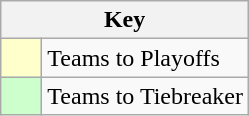<table class="wikitable" style="text-align: center;">
<tr>
<th colspan=2>Key</th>
</tr>
<tr>
<td style="background:#ffffcc; width:20px;"></td>
<td align=left>Teams to Playoffs</td>
</tr>
<tr>
<td style="background:#ccffcc; width:20px;"></td>
<td align=left>Teams to Tiebreaker</td>
</tr>
</table>
